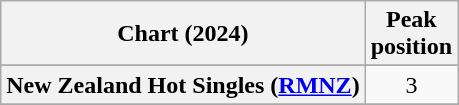<table class="wikitable sortable plainrowheaders" style="text-align:center">
<tr>
<th scope="col">Chart (2024)</th>
<th scope="col">Peak<br>position</th>
</tr>
<tr>
</tr>
<tr>
</tr>
<tr>
</tr>
<tr>
</tr>
<tr>
</tr>
<tr>
<th scope="row">New Zealand Hot Singles (<a href='#'>RMNZ</a>)</th>
<td>3</td>
</tr>
<tr>
</tr>
<tr>
</tr>
<tr>
</tr>
<tr>
</tr>
</table>
